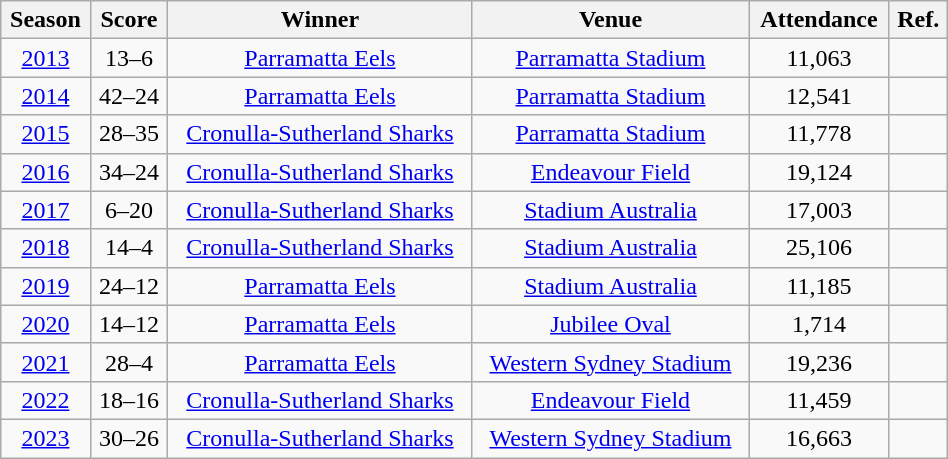<table class="wikitable" width="50%" style="text-align: center;">
<tr>
<th>Season</th>
<th>Score</th>
<th>Winner</th>
<th>Venue</th>
<th>Attendance</th>
<th>Ref.</th>
</tr>
<tr>
<td><a href='#'>2013</a></td>
<td>13–6</td>
<td> <a href='#'>Parramatta Eels</a></td>
<td><a href='#'>Parramatta Stadium</a></td>
<td>11,063</td>
<td></td>
</tr>
<tr>
<td><a href='#'>2014</a></td>
<td>42–24</td>
<td> <a href='#'>Parramatta Eels</a></td>
<td><a href='#'>Parramatta Stadium</a></td>
<td>12,541</td>
<td></td>
</tr>
<tr>
<td><a href='#'>2015</a></td>
<td>28–35</td>
<td> <a href='#'>Cronulla-Sutherland Sharks</a></td>
<td><a href='#'>Parramatta Stadium</a></td>
<td>11,778</td>
<td></td>
</tr>
<tr>
<td><a href='#'>2016</a></td>
<td>34–24</td>
<td> <a href='#'>Cronulla-Sutherland Sharks</a></td>
<td><a href='#'>Endeavour Field</a></td>
<td>19,124</td>
<td></td>
</tr>
<tr>
<td><a href='#'>2017</a></td>
<td>6–20</td>
<td> <a href='#'>Cronulla-Sutherland Sharks</a></td>
<td><a href='#'>Stadium Australia</a></td>
<td>17,003</td>
<td></td>
</tr>
<tr>
<td><a href='#'>2018</a></td>
<td>14–4</td>
<td> <a href='#'>Cronulla-Sutherland Sharks</a></td>
<td><a href='#'>Stadium Australia</a></td>
<td>25,106</td>
<td></td>
</tr>
<tr>
<td><a href='#'>2019</a></td>
<td>24–12</td>
<td> <a href='#'>Parramatta Eels</a></td>
<td><a href='#'>Stadium Australia</a></td>
<td>11,185</td>
<td></td>
</tr>
<tr>
<td><a href='#'>2020</a></td>
<td>14–12</td>
<td> <a href='#'>Parramatta Eels</a></td>
<td><a href='#'>Jubilee Oval</a></td>
<td>1,714</td>
<td></td>
</tr>
<tr>
<td><a href='#'>2021</a></td>
<td>28–4</td>
<td> <a href='#'>Parramatta Eels</a></td>
<td><a href='#'>Western Sydney Stadium</a></td>
<td>19,236</td>
<td></td>
</tr>
<tr>
<td><a href='#'>2022</a></td>
<td>18–16</td>
<td> <a href='#'>Cronulla-Sutherland Sharks</a></td>
<td><a href='#'>Endeavour Field</a></td>
<td>11,459</td>
<td></td>
</tr>
<tr>
<td><a href='#'>2023</a></td>
<td>30–26</td>
<td> <a href='#'>Cronulla-Sutherland Sharks</a></td>
<td><a href='#'>Western Sydney Stadium</a></td>
<td>16,663</td>
<td></td>
</tr>
</table>
